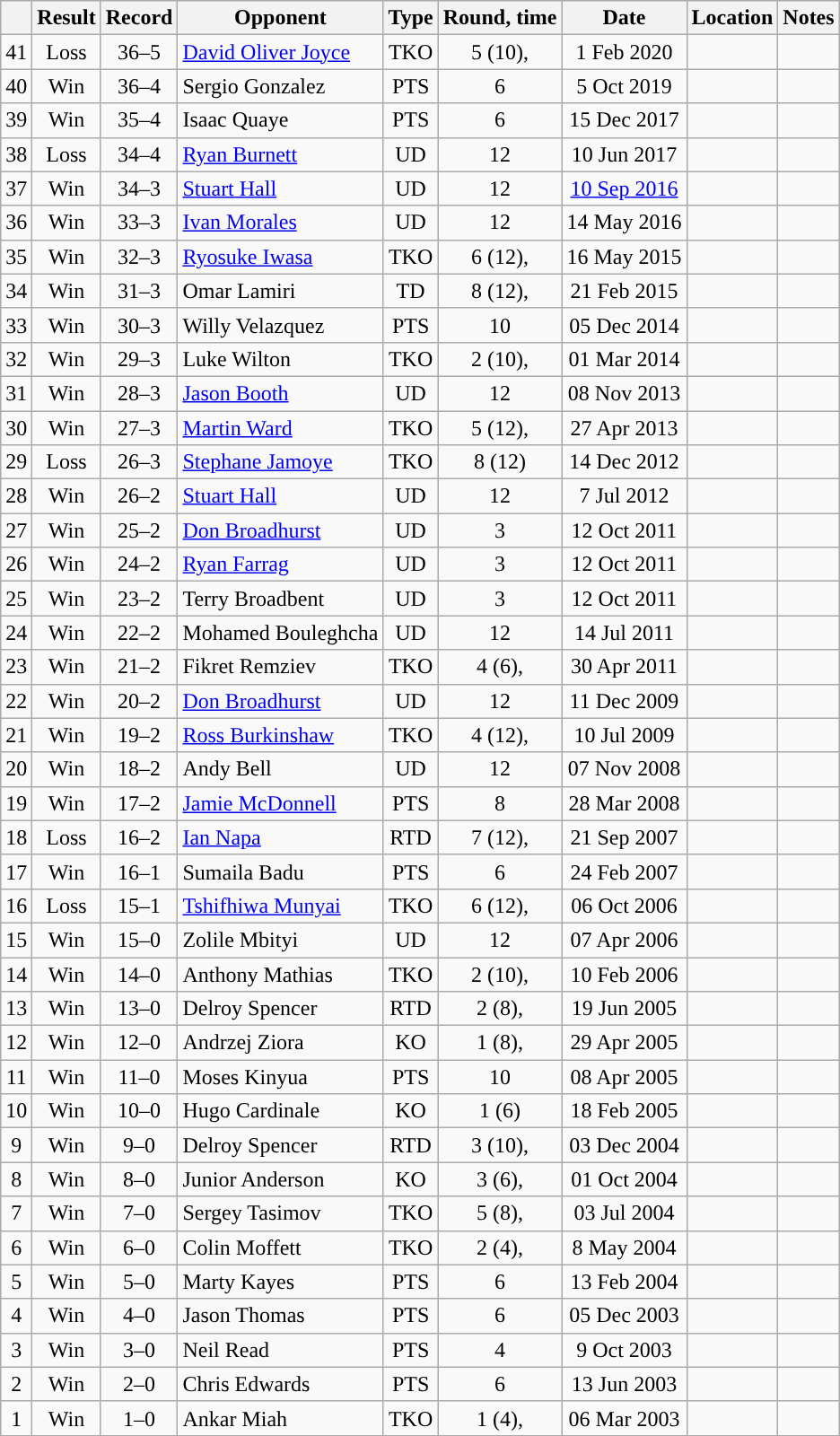<table class="wikitable" style="text-align:center">
<tr>
<th></th>
<th>Result</th>
<th>Record</th>
<th>Opponent</th>
<th>Type</th>
<th>Round, time</th>
<th>Date</th>
<th>Location</th>
<th>Notes</th>
</tr>
<tr>
<td>41</td>
<td>Loss</td>
<td>36–5</td>
<td align=left><a href='#'>David Oliver Joyce</a></td>
<td>TKO</td>
<td>5 (10), </td>
<td>1 Feb 2020</td>
<td align=left></td>
<td align=left></td>
</tr>
<tr>
<td>40</td>
<td>Win</td>
<td>36–4</td>
<td align=left>Sergio Gonzalez</td>
<td>PTS</td>
<td>6</td>
<td>5 Oct 2019</td>
<td align=left></td>
<td></td>
</tr>
<tr>
<td>39</td>
<td>Win</td>
<td>35–4</td>
<td style="text-align:left;">Isaac Quaye</td>
<td>PTS</td>
<td>6</td>
<td>15 Dec 2017</td>
<td style="text-align:left;"></td>
<td></td>
</tr>
<tr>
<td>38</td>
<td>Loss</td>
<td>34–4</td>
<td style="text-align:left;"><a href='#'>Ryan Burnett</a></td>
<td>UD</td>
<td>12</td>
<td>10 Jun 2017</td>
<td style="text-align:left;"></td>
<td style="text-align:left;"></td>
</tr>
<tr>
<td>37</td>
<td>Win</td>
<td>34–3</td>
<td style="text-align:left;"><a href='#'>Stuart Hall</a></td>
<td>UD</td>
<td>12</td>
<td><a href='#'>10 Sep 2016</a></td>
<td style="text-align:left;"></td>
<td style="text-align:left;"></td>
</tr>
<tr>
<td>36</td>
<td>Win</td>
<td>33–3</td>
<td style="text-align:left;"><a href='#'>Ivan Morales</a></td>
<td>UD</td>
<td>12</td>
<td>14 May 2016</td>
<td style="text-align:left;"></td>
<td style="text-align:left;"></td>
</tr>
<tr>
<td>35</td>
<td>Win</td>
<td>32–3</td>
<td style="text-align:left;"><a href='#'>Ryosuke Iwasa</a></td>
<td>TKO</td>
<td>6 (12), </td>
<td>16 May 2015</td>
<td style="text-align:left;"></td>
<td style="text-align:left;"></td>
</tr>
<tr>
<td>34</td>
<td>Win</td>
<td>31–3</td>
<td style="text-align:left;">Omar Lamiri</td>
<td>TD</td>
<td>8 (12), </td>
<td>21 Feb 2015</td>
<td style="text-align:left;"></td>
<td style="text-align:left;"></td>
</tr>
<tr>
<td>33</td>
<td>Win</td>
<td>30–3</td>
<td style="text-align:left;">Willy Velazquez</td>
<td>PTS</td>
<td>10</td>
<td>05 Dec 2014</td>
<td style="text-align:left;"></td>
<td></td>
</tr>
<tr>
<td>32</td>
<td>Win</td>
<td>29–3</td>
<td style="text-align:left;">Luke Wilton</td>
<td>TKO</td>
<td>2 (10), </td>
<td>01 Mar 2014</td>
<td style="text-align:left;"></td>
<td></td>
</tr>
<tr>
<td>31</td>
<td>Win</td>
<td>28–3</td>
<td style="text-align:left;"><a href='#'>Jason Booth</a></td>
<td>UD</td>
<td>12</td>
<td>08 Nov 2013</td>
<td style="text-align:left;"></td>
<td style="text-align:left;"></td>
</tr>
<tr>
<td>30</td>
<td>Win</td>
<td>27–3</td>
<td style="text-align:left;"><a href='#'>Martin Ward</a></td>
<td>TKO</td>
<td>5 (12), </td>
<td>27 Apr 2013</td>
<td style="text-align:left;"></td>
<td style="text-align:left;"></td>
</tr>
<tr>
<td>29</td>
<td>Loss</td>
<td>26–3</td>
<td style="text-align:left;"><a href='#'>Stephane Jamoye</a></td>
<td>TKO</td>
<td>8 (12)</td>
<td>14 Dec 2012</td>
<td style="text-align:left;"></td>
<td style="text-align:left;"></td>
</tr>
<tr>
<td>28</td>
<td>Win</td>
<td>26–2</td>
<td style="text-align:left;"><a href='#'>Stuart Hall</a></td>
<td>UD</td>
<td>12</td>
<td>7 Jul 2012</td>
<td style="text-align:left;"></td>
<td style="text-align:left;"></td>
</tr>
<tr>
<td>27</td>
<td>Win</td>
<td>25–2</td>
<td style="text-align:left;"><a href='#'>Don Broadhurst</a></td>
<td>UD</td>
<td>3</td>
<td>12 Oct 2011</td>
<td style="text-align:left;"></td>
<td style="text-align:left;"></td>
</tr>
<tr>
<td>26</td>
<td>Win</td>
<td>24–2</td>
<td style="text-align:left;"><a href='#'>Ryan Farrag</a></td>
<td>UD</td>
<td>3</td>
<td>12 Oct 2011</td>
<td style="text-align:left;"></td>
<td style="text-align:left;"></td>
</tr>
<tr>
<td>25</td>
<td>Win</td>
<td>23–2</td>
<td style="text-align:left;">Terry Broadbent</td>
<td>UD</td>
<td>3</td>
<td>12 Oct 2011</td>
<td style="text-align:left;"></td>
<td style="text-align:left;"></td>
</tr>
<tr>
<td>24</td>
<td>Win</td>
<td>22–2</td>
<td style="text-align:left;">Mohamed Bouleghcha</td>
<td>UD</td>
<td>12</td>
<td>14 Jul 2011</td>
<td style="text-align:left;"></td>
<td></td>
</tr>
<tr>
<td>23</td>
<td>Win</td>
<td>21–2</td>
<td style="text-align:left;">Fikret Remziev</td>
<td>TKO</td>
<td>4 (6), </td>
<td>30 Apr 2011</td>
<td style="text-align:left;"></td>
<td></td>
</tr>
<tr>
<td>22</td>
<td>Win</td>
<td>20–2</td>
<td style="text-align:left;"><a href='#'>Don Broadhurst</a></td>
<td>UD</td>
<td>12</td>
<td>11 Dec 2009</td>
<td style="text-align:left;"></td>
<td></td>
</tr>
<tr>
<td>21</td>
<td>Win</td>
<td>19–2</td>
<td style="text-align:left;"><a href='#'>Ross Burkinshaw</a></td>
<td>TKO</td>
<td>4 (12), </td>
<td>10 Jul 2009</td>
<td style="text-align:left;"></td>
<td></td>
</tr>
<tr>
<td>20</td>
<td>Win</td>
<td>18–2</td>
<td style="text-align:left;">Andy Bell</td>
<td>UD</td>
<td>12</td>
<td>07 Nov 2008</td>
<td style="text-align:left;"></td>
<td></td>
</tr>
<tr>
<td>19</td>
<td>Win</td>
<td>17–2</td>
<td style="text-align:left;"><a href='#'>Jamie McDonnell</a></td>
<td>PTS</td>
<td>8</td>
<td>28 Mar 2008</td>
<td style="text-align:left;"></td>
<td></td>
</tr>
<tr>
<td>18</td>
<td>Loss</td>
<td>16–2</td>
<td style="text-align:left;"><a href='#'>Ian Napa</a></td>
<td>RTD</td>
<td>7 (12), </td>
<td>21 Sep 2007</td>
<td style="text-align:left;"></td>
<td></td>
</tr>
<tr>
<td>17</td>
<td>Win</td>
<td>16–1</td>
<td style="text-align:left;">Sumaila Badu</td>
<td>PTS</td>
<td>6</td>
<td>24 Feb 2007</td>
<td style="text-align:left;"></td>
<td></td>
</tr>
<tr>
<td>16</td>
<td>Loss</td>
<td>15–1</td>
<td style="text-align:left;"><a href='#'>Tshifhiwa Munyai</a></td>
<td>TKO</td>
<td>6 (12), </td>
<td>06 Oct 2006</td>
<td style="text-align:left;"></td>
<td></td>
</tr>
<tr>
<td>15</td>
<td>Win</td>
<td>15–0</td>
<td style="text-align:left;">Zolile Mbityi</td>
<td>UD</td>
<td>12</td>
<td>07 Apr 2006</td>
<td style="text-align:left;"></td>
<td style="text-align:left;"></td>
</tr>
<tr>
<td>14</td>
<td>Win</td>
<td>14–0</td>
<td style="text-align:left;">Anthony Mathias</td>
<td>TKO</td>
<td>2 (10), </td>
<td>10 Feb 2006</td>
<td style="text-align:left;"></td>
<td style="text-align:left;"></td>
</tr>
<tr>
<td>13</td>
<td>Win</td>
<td>13–0</td>
<td style="text-align:left;">Delroy Spencer</td>
<td>RTD</td>
<td>2 (8), </td>
<td>19 Jun 2005</td>
<td style="text-align:left;"></td>
<td></td>
</tr>
<tr>
<td>12</td>
<td>Win</td>
<td>12–0</td>
<td style="text-align:left;">Andrzej Ziora</td>
<td>KO</td>
<td>1 (8), </td>
<td>29 Apr 2005</td>
<td style="text-align:left;"></td>
<td></td>
</tr>
<tr>
<td>11</td>
<td>Win</td>
<td>11–0</td>
<td style="text-align:left;">Moses Kinyua</td>
<td>PTS</td>
<td>10</td>
<td>08 Apr 2005</td>
<td style="text-align:left;"></td>
<td></td>
</tr>
<tr>
<td>10</td>
<td>Win</td>
<td>10–0</td>
<td style="text-align:left;">Hugo Cardinale</td>
<td>KO</td>
<td>1 (6)</td>
<td>18 Feb 2005</td>
<td style="text-align:left;"></td>
<td></td>
</tr>
<tr>
<td>9</td>
<td>Win</td>
<td>9–0</td>
<td style="text-align:left;">Delroy Spencer</td>
<td>RTD</td>
<td>3 (10), </td>
<td>03 Dec 2004</td>
<td style="text-align:left;"></td>
<td style="text-align:left;"></td>
</tr>
<tr>
<td>8</td>
<td>Win</td>
<td>8–0</td>
<td style="text-align:left;">Junior Anderson</td>
<td>KO</td>
<td>3 (6), </td>
<td>01 Oct 2004</td>
<td style="text-align:left;"></td>
<td></td>
</tr>
<tr>
<td>7</td>
<td>Win</td>
<td>7–0</td>
<td style="text-align:left;">Sergey Tasimov</td>
<td>TKO</td>
<td>5 (8), </td>
<td>03 Jul 2004</td>
<td style="text-align:left;"></td>
<td></td>
</tr>
<tr>
<td>6</td>
<td>Win</td>
<td>6–0</td>
<td style="text-align:left;">Colin Moffett</td>
<td>TKO</td>
<td>2 (4), </td>
<td>8 May 2004</td>
<td style="text-align:left;"></td>
<td></td>
</tr>
<tr>
<td>5</td>
<td>Win</td>
<td>5–0</td>
<td style="text-align:left;">Marty Kayes</td>
<td>PTS</td>
<td>6</td>
<td>13 Feb 2004</td>
<td style="text-align:left;"></td>
<td></td>
</tr>
<tr>
<td>4</td>
<td>Win</td>
<td>4–0</td>
<td style="text-align:left;">Jason Thomas</td>
<td>PTS</td>
<td>6</td>
<td>05 Dec 2003</td>
<td style="text-align:left;"></td>
<td></td>
</tr>
<tr>
<td>3</td>
<td>Win</td>
<td>3–0</td>
<td style="text-align:left;">Neil Read</td>
<td>PTS</td>
<td>4</td>
<td>9 Oct 2003</td>
<td style="text-align:left;"></td>
<td></td>
</tr>
<tr>
<td>2</td>
<td>Win</td>
<td>2–0</td>
<td style="text-align:left;">Chris Edwards</td>
<td>PTS</td>
<td>6</td>
<td>13 Jun 2003</td>
<td style="text-align:left;"></td>
<td></td>
</tr>
<tr>
<td>1</td>
<td>Win</td>
<td>1–0</td>
<td style="text-align:left;">Ankar Miah</td>
<td>TKO</td>
<td>1 (4), </td>
<td>06 Mar 2003</td>
<td style="text-align:left;"></td>
<td></td>
</tr>
</table>
